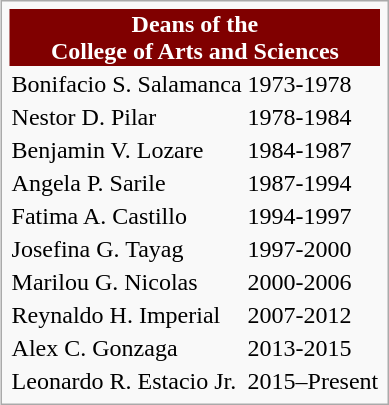<table class="infobox">
<tr style="text-align:center;">
<th style="background:#800000; color:white;" colspan=2>Deans of the<br>College of Arts and Sciences</th>
</tr>
<tr>
<td>Bonifacio S. Salamanca</td>
<td>1973-1978</td>
</tr>
<tr>
<td>Nestor D. Pilar</td>
<td>1978-1984</td>
</tr>
<tr>
<td>Benjamin V. Lozare</td>
<td>1984-1987</td>
</tr>
<tr>
<td>Angela P. Sarile</td>
<td>1987-1994</td>
</tr>
<tr>
<td>Fatima A. Castillo</td>
<td>1994-1997</td>
</tr>
<tr>
<td>Josefina G. Tayag</td>
<td>1997-2000</td>
</tr>
<tr>
<td>Marilou G. Nicolas</td>
<td>2000-2006</td>
</tr>
<tr>
<td>Reynaldo H. Imperial</td>
<td>2007-2012</td>
</tr>
<tr>
<td>Alex C. Gonzaga</td>
<td>2013-2015</td>
</tr>
<tr>
<td>Leonardo R. Estacio Jr.</td>
<td>2015–Present</td>
</tr>
</table>
